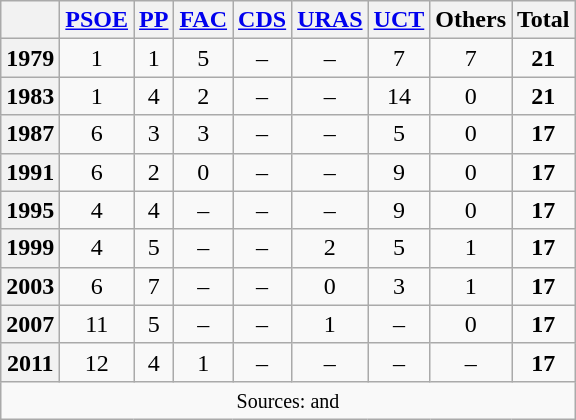<table class="wikitable" style="text-align: center">
<tr>
<th></th>
<th><a href='#'>PSOE</a></th>
<th><a href='#'>PP</a></th>
<th><a href='#'>FAC</a></th>
<th><a href='#'>CDS</a></th>
<th><a href='#'>URAS</a></th>
<th><a href='#'>UCT</a></th>
<th>Others</th>
<th>Total</th>
</tr>
<tr>
<th>1979</th>
<td>1</td>
<td>1</td>
<td>5</td>
<td>–</td>
<td>–</td>
<td>7</td>
<td>7</td>
<td><strong>21</strong></td>
</tr>
<tr>
<th>1983</th>
<td>1</td>
<td>4</td>
<td>2</td>
<td>–</td>
<td>–</td>
<td>14</td>
<td>0</td>
<td><strong>21</strong></td>
</tr>
<tr>
<th>1987</th>
<td>6</td>
<td>3</td>
<td>3</td>
<td>–</td>
<td>–</td>
<td>5</td>
<td>0</td>
<td><strong>17</strong></td>
</tr>
<tr>
<th>1991</th>
<td>6</td>
<td>2</td>
<td>0</td>
<td>–</td>
<td>–</td>
<td>9</td>
<td>0</td>
<td><strong>17</strong></td>
</tr>
<tr>
<th>1995</th>
<td>4</td>
<td>4</td>
<td>–</td>
<td>–</td>
<td>–</td>
<td>9</td>
<td>0</td>
<td><strong>17</strong></td>
</tr>
<tr>
<th>1999</th>
<td>4</td>
<td>5</td>
<td>–</td>
<td>–</td>
<td>2</td>
<td>5</td>
<td>1</td>
<td><strong>17</strong></td>
</tr>
<tr>
<th>2003</th>
<td>6</td>
<td>7</td>
<td>–</td>
<td>–</td>
<td>0</td>
<td>3</td>
<td>1</td>
<td><strong>17</strong></td>
</tr>
<tr>
<th>2007</th>
<td>11</td>
<td>5</td>
<td>–</td>
<td>–</td>
<td>1</td>
<td>–</td>
<td>0</td>
<td><strong>17</strong></td>
</tr>
<tr>
<th>2011</th>
<td>12</td>
<td>4</td>
<td>1</td>
<td>–</td>
<td>–</td>
<td>–</td>
<td>–</td>
<td><strong>17</strong></td>
</tr>
<tr>
<td colspan="9"><small>Sources:  and </small></td>
</tr>
</table>
